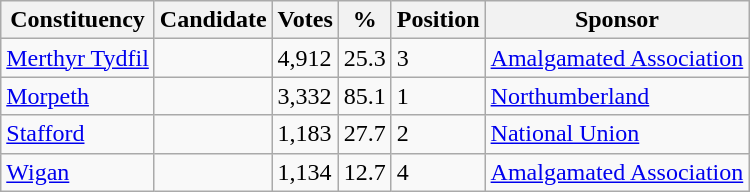<table class="wikitable sortable">
<tr>
<th>Constituency</th>
<th>Candidate</th>
<th>Votes</th>
<th>%</th>
<th>Position</th>
<th>Sponsor</th>
</tr>
<tr>
<td><a href='#'>Merthyr Tydfil</a></td>
<td></td>
<td>4,912</td>
<td>25.3</td>
<td>3</td>
<td><a href='#'>Amalgamated Association</a></td>
</tr>
<tr>
<td><a href='#'>Morpeth</a></td>
<td></td>
<td>3,332</td>
<td>85.1</td>
<td>1</td>
<td><a href='#'>Northumberland</a></td>
</tr>
<tr>
<td><a href='#'>Stafford</a></td>
<td></td>
<td>1,183</td>
<td>27.7</td>
<td>2</td>
<td><a href='#'>National Union</a></td>
</tr>
<tr>
<td><a href='#'>Wigan</a></td>
<td></td>
<td>1,134</td>
<td>12.7</td>
<td>4</td>
<td><a href='#'>Amalgamated Association</a></td>
</tr>
</table>
